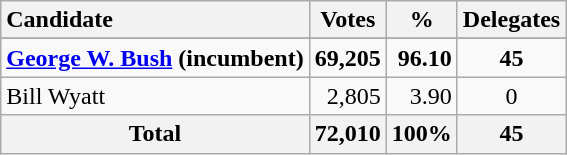<table class="wikitable sortable plainrowheaders" style="text-align:right;">
<tr>
<th style="text-align:left;">Candidate</th>
<th>Votes</th>
<th>%</th>
<th>Delegates</th>
</tr>
<tr>
</tr>
<tr>
<td style="text-align:left;"><strong><a href='#'>George W. Bush</a></strong> <strong>(incumbent)</strong></td>
<td><strong>69,205</strong></td>
<td><strong>96.10</strong></td>
<td style="text-align:center;"><strong>45</strong></td>
</tr>
<tr>
<td style="text-align:left;">Bill Wyatt</td>
<td>2,805</td>
<td>3.90</td>
<td style="text-align:center;">0</td>
</tr>
<tr class="sortbottom">
<th>Total</th>
<th>72,010</th>
<th>100%</th>
<th>45</th>
</tr>
</table>
